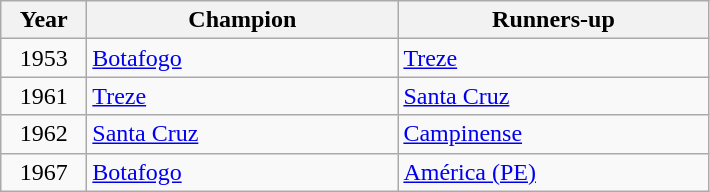<table class="wikitable">
<tr>
<th width=50>Year</th>
<th width=200>Champion</th>
<th width=200>Runners-up</th>
</tr>
<tr>
<td align=center>1953</td>
<td> <a href='#'>Botafogo</a></td>
<td> <a href='#'>Treze</a></td>
</tr>
<tr>
<td align=center>1961</td>
<td> <a href='#'>Treze</a></td>
<td> <a href='#'>Santa Cruz</a></td>
</tr>
<tr>
<td align=center>1962</td>
<td> <a href='#'>Santa Cruz</a></td>
<td> <a href='#'>Campinense</a></td>
</tr>
<tr>
<td align=center>1967</td>
<td> <a href='#'>Botafogo</a></td>
<td> <a href='#'>América (PE)</a></td>
</tr>
</table>
